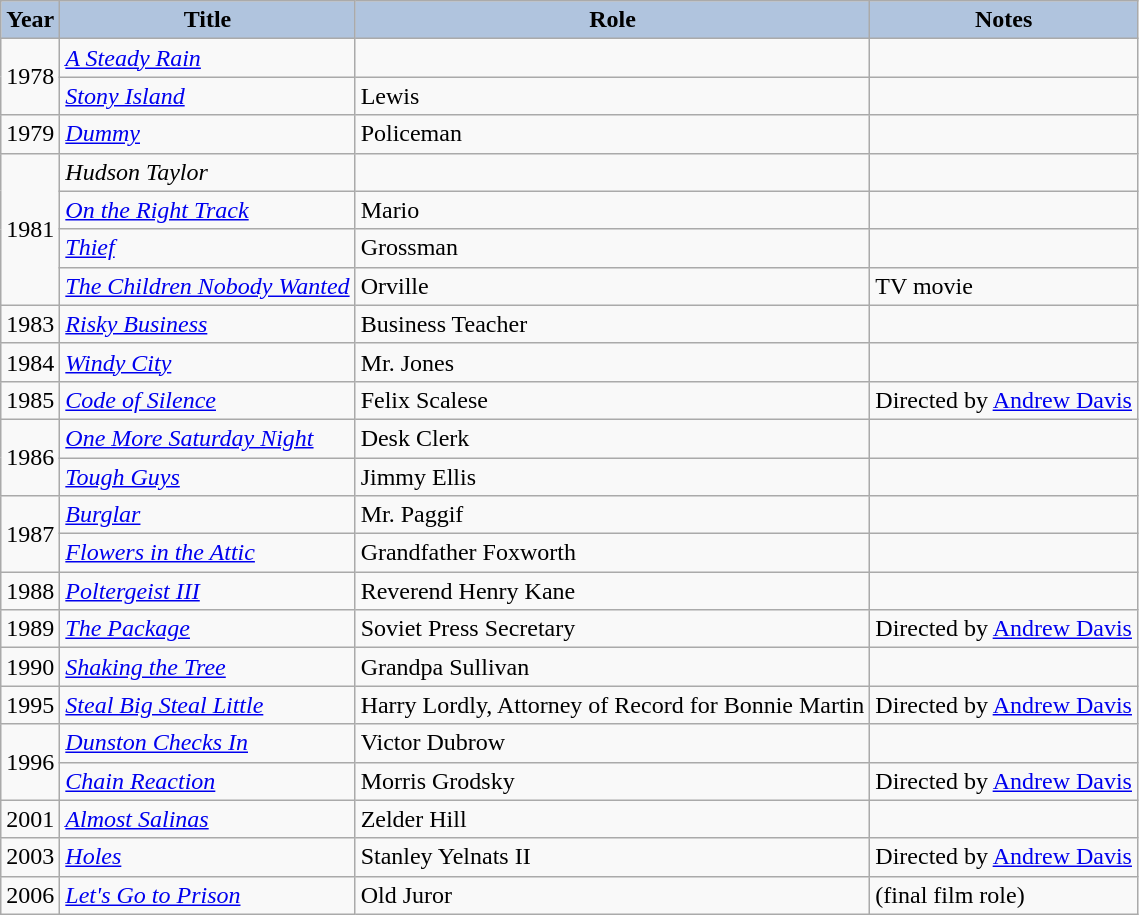<table class="wikitable sortable">
<tr>
<th style="background:#B0C4DE;">Year</th>
<th style="background:#B0C4DE;">Title</th>
<th style="background:#B0C4DE;">Role</th>
<th style="background:#B0C4DE;">Notes</th>
</tr>
<tr>
<td rowspan="2">1978</td>
<td><em><a href='#'>A Steady Rain</a></em></td>
<td></td>
<td></td>
</tr>
<tr>
<td><em><a href='#'>Stony Island</a></em></td>
<td>Lewis</td>
<td></td>
</tr>
<tr>
<td>1979</td>
<td><em><a href='#'>Dummy</a></em></td>
<td>Policeman</td>
<td></td>
</tr>
<tr>
<td rowspan="4">1981</td>
<td><em>Hudson Taylor</em></td>
<td></td>
<td></td>
</tr>
<tr>
<td><em><a href='#'>On the Right Track</a></em></td>
<td>Mario</td>
<td></td>
</tr>
<tr>
<td><em><a href='#'>Thief</a></em></td>
<td>Grossman</td>
<td></td>
</tr>
<tr>
<td><em><a href='#'>The Children Nobody Wanted</a></em></td>
<td>Orville</td>
<td>TV movie</td>
</tr>
<tr>
<td>1983</td>
<td><em><a href='#'>Risky Business</a></em></td>
<td>Business Teacher</td>
<td></td>
</tr>
<tr>
<td>1984</td>
<td><em><a href='#'>Windy City</a></em></td>
<td>Mr. Jones</td>
<td></td>
</tr>
<tr>
<td>1985</td>
<td><em><a href='#'>Code of Silence</a></em></td>
<td>Felix Scalese</td>
<td>Directed by <a href='#'>Andrew Davis</a></td>
</tr>
<tr>
<td rowspan="2">1986</td>
<td><em><a href='#'>One More Saturday Night</a></em></td>
<td>Desk Clerk</td>
<td></td>
</tr>
<tr>
<td><em><a href='#'>Tough Guys</a></em></td>
<td>Jimmy Ellis</td>
<td></td>
</tr>
<tr>
<td rowspan="2">1987</td>
<td><em><a href='#'>Burglar</a></em></td>
<td>Mr. Paggif</td>
<td></td>
</tr>
<tr>
<td><em><a href='#'>Flowers in the Attic</a></em></td>
<td>Grandfather Foxworth</td>
<td></td>
</tr>
<tr>
<td>1988</td>
<td><em><a href='#'>Poltergeist III</a></em></td>
<td>Reverend Henry Kane</td>
<td></td>
</tr>
<tr>
<td>1989</td>
<td><em><a href='#'>The Package</a></em></td>
<td>Soviet Press Secretary</td>
<td>Directed by <a href='#'>Andrew Davis</a></td>
</tr>
<tr>
<td>1990</td>
<td><em><a href='#'>Shaking the Tree</a></em></td>
<td>Grandpa Sullivan</td>
<td></td>
</tr>
<tr>
<td>1995</td>
<td><em><a href='#'>Steal Big Steal Little</a></em></td>
<td>Harry Lordly, Attorney of Record for Bonnie Martin</td>
<td>Directed by <a href='#'>Andrew Davis</a></td>
</tr>
<tr>
<td rowspan="2">1996</td>
<td><em><a href='#'>Dunston Checks In</a></em></td>
<td>Victor Dubrow</td>
<td></td>
</tr>
<tr>
<td><em><a href='#'>Chain Reaction</a></em></td>
<td>Morris Grodsky</td>
<td>Directed by <a href='#'>Andrew Davis</a></td>
</tr>
<tr>
<td>2001</td>
<td><em><a href='#'>Almost Salinas</a></em></td>
<td>Zelder Hill</td>
<td></td>
</tr>
<tr>
<td>2003</td>
<td><em><a href='#'>Holes</a></em></td>
<td>Stanley Yelnats II</td>
<td>Directed by <a href='#'>Andrew Davis</a></td>
</tr>
<tr>
<td>2006</td>
<td><em><a href='#'>Let's Go to Prison</a></em></td>
<td>Old Juror</td>
<td>(final film role)</td>
</tr>
</table>
